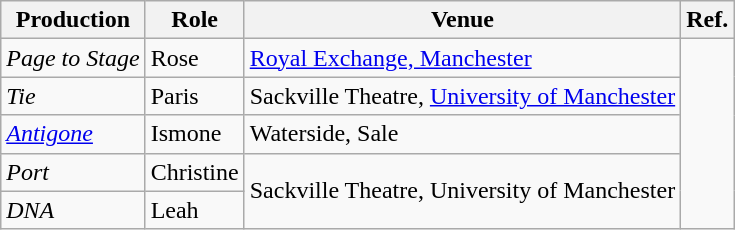<table class="wikitable">
<tr>
<th>Production</th>
<th>Role</th>
<th>Venue</th>
<th>Ref.</th>
</tr>
<tr>
<td><em>Page to Stage</em></td>
<td>Rose</td>
<td><a href='#'>Royal Exchange, Manchester</a></td>
<td rowspan="5"></td>
</tr>
<tr>
<td><em>Tie</em></td>
<td>Paris</td>
<td>Sackville Theatre, <a href='#'>University of Manchester</a></td>
</tr>
<tr>
<td><em><a href='#'>Antigone</a></em></td>
<td>Ismone</td>
<td>Waterside, Sale</td>
</tr>
<tr>
<td><em>Port</em></td>
<td>Christine</td>
<td rowspan="2">Sackville Theatre, University of Manchester</td>
</tr>
<tr>
<td><em>DNA</em></td>
<td>Leah</td>
</tr>
</table>
